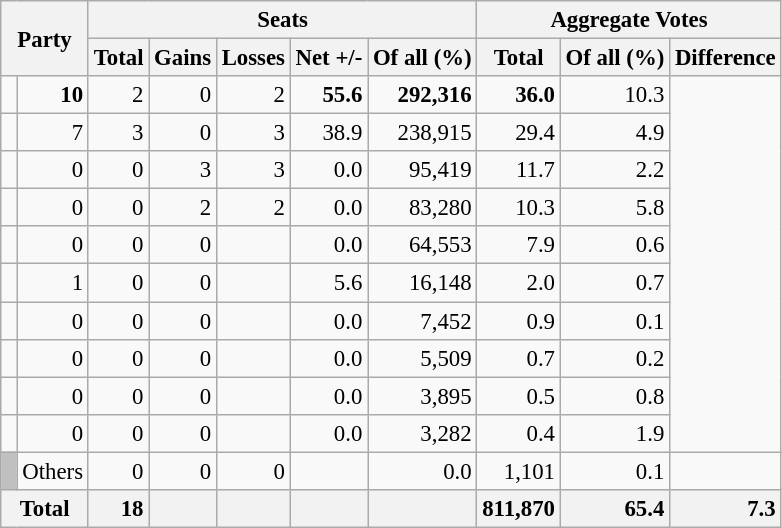<table class="wikitable sortable" style="text-align:right; font-size:95%;">
<tr>
<th colspan="2" rowspan="2">Party</th>
<th colspan="5">Seats</th>
<th colspan="3">Aggregate Votes</th>
</tr>
<tr>
<th>Total</th>
<th>Gains</th>
<th>Losses</th>
<th>Net +/-</th>
<th>Of all (%)</th>
<th>Total</th>
<th>Of all (%)</th>
<th>Difference</th>
</tr>
<tr>
<td></td>
<td><strong>10</strong></td>
<td>2</td>
<td>0</td>
<td>2</td>
<td><strong>55.6</strong></td>
<td><strong>292,316</strong></td>
<td><strong>36.0</strong></td>
<td>10.3</td>
</tr>
<tr>
<td></td>
<td>7</td>
<td>3</td>
<td>0</td>
<td>3</td>
<td>38.9</td>
<td>238,915</td>
<td>29.4</td>
<td>4.9</td>
</tr>
<tr>
<td></td>
<td>0</td>
<td>0</td>
<td>3</td>
<td>3</td>
<td>0.0</td>
<td>95,419</td>
<td>11.7</td>
<td>2.2</td>
</tr>
<tr>
<td></td>
<td>0</td>
<td>0</td>
<td>2</td>
<td>2</td>
<td>0.0</td>
<td>83,280</td>
<td>10.3</td>
<td>5.8</td>
</tr>
<tr>
<td></td>
<td>0</td>
<td>0</td>
<td>0</td>
<td></td>
<td>0.0</td>
<td>64,553</td>
<td>7.9</td>
<td>0.6</td>
</tr>
<tr>
<td></td>
<td>1</td>
<td>0</td>
<td>0</td>
<td></td>
<td>5.6</td>
<td>16,148</td>
<td>2.0</td>
<td>0.7</td>
</tr>
<tr>
<td></td>
<td>0</td>
<td>0</td>
<td>0</td>
<td></td>
<td>0.0</td>
<td>7,452</td>
<td>0.9</td>
<td>0.1</td>
</tr>
<tr>
<td></td>
<td>0</td>
<td>0</td>
<td>0</td>
<td></td>
<td>0.0</td>
<td>5,509</td>
<td>0.7</td>
<td>0.2</td>
</tr>
<tr>
<td></td>
<td>0</td>
<td>0</td>
<td>0</td>
<td></td>
<td>0.0</td>
<td>3,895</td>
<td>0.5</td>
<td>0.8</td>
</tr>
<tr>
<td></td>
<td>0</td>
<td>0</td>
<td>0</td>
<td></td>
<td>0.0</td>
<td>3,282</td>
<td>0.4</td>
<td>1.9</td>
</tr>
<tr>
<td style="background:silver;"> </td>
<td align=left>Others</td>
<td>0</td>
<td>0</td>
<td>0</td>
<td></td>
<td>0.0</td>
<td>1,101</td>
<td>0.1</td>
<td></td>
</tr>
<tr class="sortbottom">
<th colspan="2" style="background:#f2f2f2"><strong>Total</strong></th>
<td style="background:#f2f2f2;"><strong>18</strong></td>
<td style="background:#f2f2f2;"></td>
<td style="background:#f2f2f2;"></td>
<td style="background:#f2f2f2;"></td>
<td style="background:#f2f2f2;"></td>
<td style="background:#f2f2f2;"><strong>811,870</strong></td>
<td style="background:#f2f2f2;"><strong>65.4</strong></td>
<td style="background:#f2f2f2;"><strong>7.3</strong></td>
</tr>
</table>
